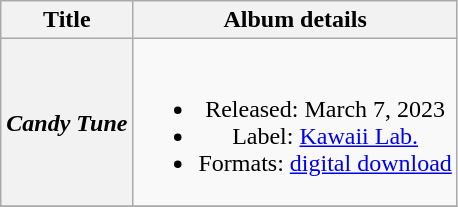<table class="wikitable plainrowheaders" style="text-align:center;">
<tr>
<th scope="col" rowspan="1">Title</th>
<th scope="col" rowspan="1">Album details</th>
</tr>
<tr>
<th scope="row"><em>Candy Tune</em></th>
<td><br><ul><li>Released: March 7, 2023</li><li>Label: <a href='#'>Kawaii Lab.</a></li><li>Formats: <a href='#'>digital download</a></li></ul></td>
</tr>
<tr>
</tr>
</table>
